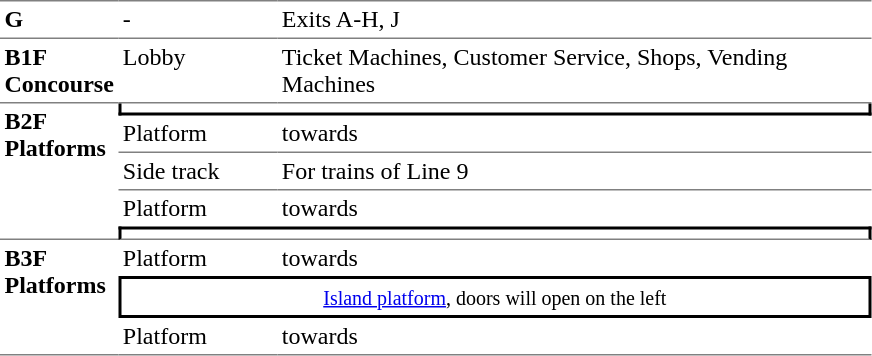<table table border=0 cellspacing=0 cellpadding=3>
<tr>
<td style="border-top:solid 1px gray;" width=50 valign=top><strong>G</strong></td>
<td style="border-top:solid 1px gray;" width=100 valign=top>-</td>
<td style="border-top:solid 1px gray;" width=390 valign=top>Exits A-H, J</td>
</tr>
<tr>
<td style="border-bottom:solid 1px gray; border-top:solid 1px gray;" valign=top width=50><strong>B1F<br>Concourse</strong></td>
<td style="border-bottom:solid 1px gray; border-top:solid 1px gray;" valign=top width=100>Lobby</td>
<td style="border-bottom:solid 1px gray; border-top:solid 1px gray;" valign=top width=390>Ticket Machines, Customer Service, Shops, Vending Machines</td>
</tr>
<tr>
<td style="border-bottom:solid 1px gray;" rowspan="5" valign=top><strong>B2F<br> Platforms</strong></td>
<td style="border-right:solid 2px black;border-left:solid 2px black;border-top:solid 0 gray;border-bottom:solid 2px black;text-align:center;" colspan=2></td>
</tr>
<tr>
<td style="border-bottom:solid 1px gray;">Platform</td>
<td style="border-bottom:solid 1px gray;">  towards  </td>
</tr>
<tr>
<td>Side track</td>
<td>For trains of Line 9</td>
</tr>
<tr>
<td style="border-top:solid 1px gray;">Platform</td>
<td style="border-top:solid 1px gray;">  towards   </td>
</tr>
<tr>
<td style="border-right:solid 2px black;border-left:solid 2px black;border-top:solid 2px black;border-bottom:solid 1px gray;text-align:center;" colspan=2></td>
</tr>
<tr>
<td style="border-bottom:solid 1px gray;" rowspan="3" valign=top><strong>B3F<br> Platforms</strong></td>
<td>Platform</td>
<td>  towards  </td>
</tr>
<tr>
<td style="border-right:solid 2px black;border-left:solid 2px black;border-top:solid 2px black;border-bottom:solid 2px black;text-align:center;" colspan=2><small><a href='#'>Island platform</a>, doors will open on the left</small></td>
</tr>
<tr>
<td style="border-bottom:solid 1px gray;">Platform</td>
<td style="border-bottom:solid 1px gray;">  towards   </td>
</tr>
</table>
